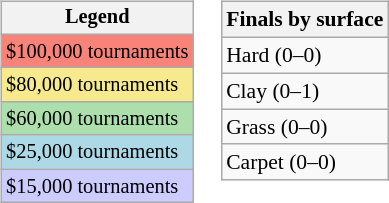<table>
<tr valign=top>
<td><br><table class=wikitable style="font-size:85%">
<tr>
<th>Legend</th>
</tr>
<tr style="background:#f88379;">
<td>$100,000 tournaments</td>
</tr>
<tr style="background:#f7e98e;">
<td>$80,000 tournaments</td>
</tr>
<tr style="background:#addfad;">
<td>$60,000 tournaments</td>
</tr>
<tr style="background:lightblue;">
<td>$25,000 tournaments</td>
</tr>
<tr style="background:#ccccff;">
<td>$15,000 tournaments</td>
</tr>
</table>
</td>
<td><br><table class=wikitable style="font-size:90%">
<tr>
<th>Finals by surface</th>
</tr>
<tr>
<td>Hard (0–0)</td>
</tr>
<tr>
<td>Clay (0–1)</td>
</tr>
<tr>
<td>Grass (0–0)</td>
</tr>
<tr>
<td>Carpet (0–0)</td>
</tr>
</table>
</td>
</tr>
</table>
